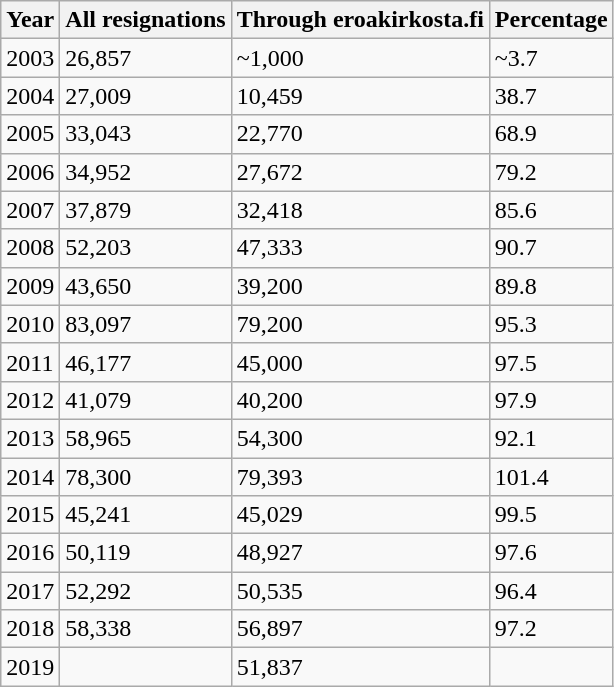<table class="wikitable">
<tr>
<th>Year</th>
<th>All resignations</th>
<th>Through eroakirkosta.fi </th>
<th>Percentage</th>
</tr>
<tr>
<td>2003</td>
<td>26,857</td>
<td>~1,000</td>
<td>~3.7</td>
</tr>
<tr>
<td>2004</td>
<td>27,009</td>
<td>10,459</td>
<td>38.7</td>
</tr>
<tr>
<td>2005</td>
<td>33,043</td>
<td>22,770</td>
<td>68.9</td>
</tr>
<tr>
<td>2006</td>
<td>34,952</td>
<td>27,672</td>
<td>79.2</td>
</tr>
<tr>
<td>2007</td>
<td>37,879</td>
<td>32,418</td>
<td>85.6</td>
</tr>
<tr>
<td>2008</td>
<td>52,203</td>
<td>47,333</td>
<td>90.7</td>
</tr>
<tr>
<td>2009</td>
<td>43,650</td>
<td>39,200</td>
<td>89.8</td>
</tr>
<tr>
<td>2010</td>
<td>83,097</td>
<td>79,200</td>
<td>95.3</td>
</tr>
<tr>
<td>2011</td>
<td>46,177</td>
<td>45,000</td>
<td>97.5</td>
</tr>
<tr>
<td>2012</td>
<td>41,079</td>
<td>40,200</td>
<td>97.9</td>
</tr>
<tr>
<td>2013</td>
<td>58,965</td>
<td>54,300</td>
<td>92.1</td>
</tr>
<tr>
<td>2014</td>
<td>78,300</td>
<td>79,393</td>
<td>101.4</td>
</tr>
<tr>
<td>2015</td>
<td>45,241</td>
<td>45,029</td>
<td>99.5</td>
</tr>
<tr>
<td>2016</td>
<td>50,119</td>
<td>48,927</td>
<td>97.6</td>
</tr>
<tr>
<td>2017</td>
<td>52,292</td>
<td>50,535</td>
<td>96.4</td>
</tr>
<tr>
<td>2018</td>
<td>58,338</td>
<td>56,897</td>
<td>97.2</td>
</tr>
<tr>
<td>2019</td>
<td></td>
<td>51,837</td>
<td></td>
</tr>
</table>
